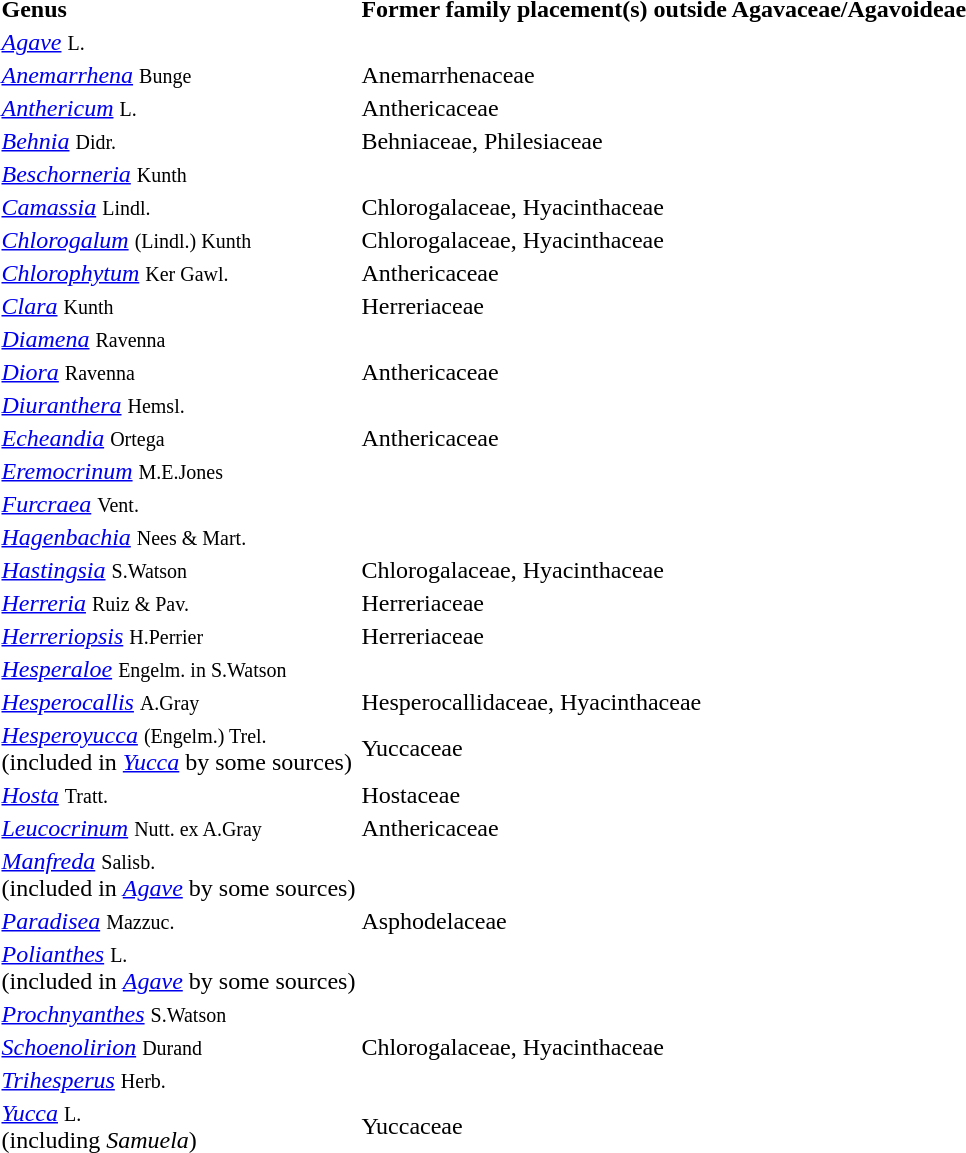<table border=0>
<tr>
<td><strong>Genus</strong></td>
<td><strong>Former family placement(s) outside Agavaceae/Agavoideae</strong><br></td>
</tr>
<tr>
<td><em><a href='#'>Agave</a></em> <small>L.</small> </td>
<td></td>
</tr>
<tr>
<td><em><a href='#'>Anemarrhena</a></em> <small>Bunge</small> </td>
<td>Anemarrhenaceae</td>
</tr>
<tr>
<td><em><a href='#'>Anthericum</a></em> <small>L.</small> </td>
<td>Anthericaceae</td>
</tr>
<tr>
<td><em><a href='#'>Behnia</a></em> <small>Didr.</small> </td>
<td>Behniaceae, Philesiaceae</td>
</tr>
<tr>
<td><em><a href='#'>Beschorneria</a></em> <small>Kunth</small> </td>
<td></td>
</tr>
<tr>
<td><em><a href='#'>Camassia</a></em> <small>Lindl.</small> </td>
<td>Chlorogalaceae, Hyacinthaceae</td>
</tr>
<tr>
<td><em><a href='#'>Chlorogalum</a></em> <small>(Lindl.) Kunth</small> </td>
<td>Chlorogalaceae, Hyacinthaceae</td>
</tr>
<tr>
<td><em><a href='#'>Chlorophytum</a></em> <small>Ker Gawl.</small> </td>
<td>Anthericaceae</td>
</tr>
<tr>
<td><em><a href='#'>Clara</a></em> <small>Kunth</small></td>
<td>Herreriaceae</td>
</tr>
<tr>
<td><em><a href='#'>Diamena</a></em> <small>Ravenna</small> </td>
<td></td>
</tr>
<tr>
<td><em><a href='#'>Diora</a></em> <small>Ravenna</small> </td>
<td>Anthericaceae</td>
</tr>
<tr>
<td><em><a href='#'>Diuranthera</a></em> <small>Hemsl.</small></td>
</tr>
<tr>
<td><em><a href='#'>Echeandia</a></em> <small>Ortega</small> </td>
<td>Anthericaceae</td>
</tr>
<tr>
<td><em><a href='#'>Eremocrinum</a></em> <small>M.E.Jones</small> </td>
<td></td>
</tr>
<tr>
<td><em><a href='#'>Furcraea</a></em> <small>Vent.</small> </td>
<td></td>
</tr>
<tr>
<td><em><a href='#'>Hagenbachia</a></em> <small>Nees & Mart.</small> </td>
<td></td>
</tr>
<tr>
<td><em><a href='#'>Hastingsia</a></em> <small>S.Watson</small> </td>
<td>Chlorogalaceae, Hyacinthaceae</td>
</tr>
<tr>
<td><em><a href='#'>Herreria</a></em> <small>Ruiz & Pav.</small> </td>
<td>Herreriaceae</td>
</tr>
<tr>
<td><em><a href='#'>Herreriopsis</a></em> <small>H.Perrier</small> </td>
<td>Herreriaceae</td>
</tr>
<tr>
<td><em><a href='#'>Hesperaloe</a></em> <small>Engelm. in S.Watson</small> </td>
<td></td>
</tr>
<tr>
<td><em><a href='#'>Hesperocallis</a></em> <small>A.Gray</small> </td>
<td>Hesperocallidaceae, Hyacinthaceae</td>
</tr>
<tr>
<td><em><a href='#'>Hesperoyucca</a></em> <small>(Engelm.) Trel.</small> <br>(included in <em><a href='#'>Yucca</a></em> by some sources)</td>
<td>Yuccaceae</td>
</tr>
<tr>
<td><em><a href='#'>Hosta</a></em> <small>Tratt.</small> </td>
<td>Hostaceae</td>
</tr>
<tr>
<td><em><a href='#'>Leucocrinum</a></em> <small>Nutt. ex A.Gray</small> </td>
<td>Anthericaceae</td>
</tr>
<tr>
<td><em><a href='#'>Manfreda</a></em> <small>Salisb.</small> <br>(included in <em><a href='#'>Agave</a></em> by some sources)</td>
<td></td>
</tr>
<tr>
<td><em><a href='#'>Paradisea</a></em> <small>Mazzuc.</small> </td>
<td>Asphodelaceae</td>
</tr>
<tr>
<td><em><a href='#'>Polianthes</a></em> <small>L.</small> <br>(included in <em><a href='#'>Agave</a></em> by some sources)</td>
<td></td>
</tr>
<tr>
<td><em><a href='#'>Prochnyanthes</a></em> <small>S.Watson</small> </td>
<td></td>
</tr>
<tr>
<td><em><a href='#'>Schoenolirion</a></em> <small>Durand</small> </td>
<td>Chlorogalaceae, Hyacinthaceae</td>
</tr>
<tr>
<td><em><a href='#'>Trihesperus</a></em> <small>Herb.</small></td>
</tr>
<tr>
<td><em><a href='#'>Yucca</a></em> <small>L.</small> <br>(including <em>Samuela</em>)</td>
<td>Yuccaceae</td>
</tr>
</table>
